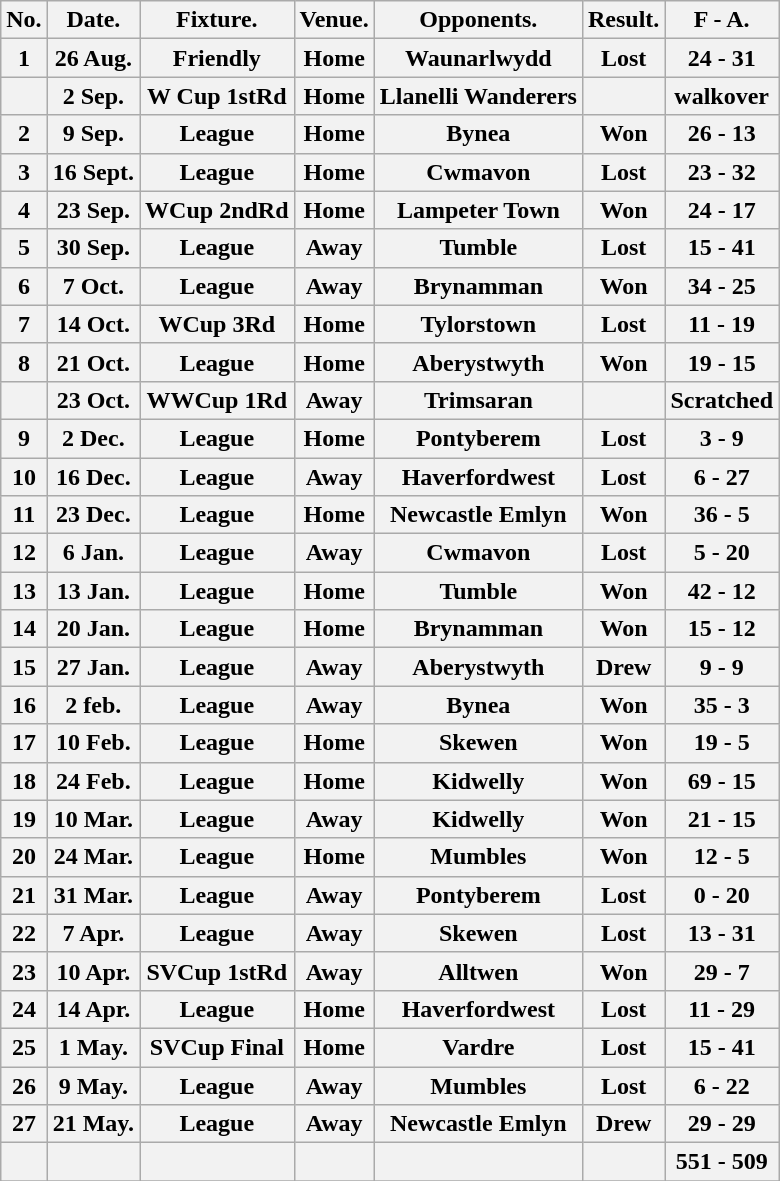<table class="wikitable">
<tr>
<th>No.</th>
<th>Date.</th>
<th>Fixture.</th>
<th>Venue.</th>
<th>Opponents.</th>
<th>Result.</th>
<th>F - A.</th>
</tr>
<tr>
<th>1</th>
<th>26 Aug.</th>
<th>Friendly</th>
<th>Home</th>
<th>Waunarlwydd</th>
<th>Lost</th>
<th>24 - 31</th>
</tr>
<tr>
<th></th>
<th>2 Sep.</th>
<th>W Cup 1stRd</th>
<th>Home</th>
<th>Llanelli Wanderers</th>
<th></th>
<th>walkover</th>
</tr>
<tr>
<th>2</th>
<th>9 Sep.</th>
<th>League</th>
<th>Home</th>
<th>Bynea</th>
<th>Won</th>
<th>26 - 13</th>
</tr>
<tr>
<th>3</th>
<th>16 Sept.</th>
<th>League</th>
<th>Home</th>
<th>Cwmavon</th>
<th>Lost</th>
<th>23 - 32</th>
</tr>
<tr>
<th>4</th>
<th>23 Sep.</th>
<th>WCup 2ndRd</th>
<th>Home</th>
<th>Lampeter Town</th>
<th>Won</th>
<th>24 - 17</th>
</tr>
<tr>
<th>5</th>
<th>30 Sep.</th>
<th>League</th>
<th>Away</th>
<th>Tumble</th>
<th>Lost</th>
<th>15 - 41</th>
</tr>
<tr>
<th>6</th>
<th>7 Oct.</th>
<th>League</th>
<th>Away</th>
<th>Brynamman</th>
<th>Won</th>
<th>34 - 25</th>
</tr>
<tr>
<th>7</th>
<th>14 Oct.</th>
<th>WCup 3Rd</th>
<th>Home</th>
<th>Tylorstown</th>
<th>Lost</th>
<th>11 - 19</th>
</tr>
<tr>
<th>8</th>
<th>21 Oct.</th>
<th>League</th>
<th>Home</th>
<th>Aberystwyth</th>
<th>Won</th>
<th>19 - 15</th>
</tr>
<tr>
<th></th>
<th>23 Oct.</th>
<th>WWCup 1Rd</th>
<th>Away</th>
<th>Trimsaran</th>
<th></th>
<th>Scratched</th>
</tr>
<tr>
<th>9</th>
<th>2 Dec.</th>
<th>League</th>
<th>Home</th>
<th>Pontyberem</th>
<th>Lost</th>
<th>3 - 9</th>
</tr>
<tr>
<th>10</th>
<th>16 Dec.</th>
<th>League</th>
<th>Away</th>
<th>Haverfordwest</th>
<th>Lost</th>
<th>6 - 27</th>
</tr>
<tr>
<th>11</th>
<th>23 Dec.</th>
<th>League</th>
<th>Home</th>
<th>Newcastle Emlyn</th>
<th>Won</th>
<th>36 - 5</th>
</tr>
<tr>
<th>12</th>
<th>6 Jan.</th>
<th>League</th>
<th>Away</th>
<th>Cwmavon</th>
<th>Lost</th>
<th>5 - 20</th>
</tr>
<tr>
<th>13</th>
<th>13 Jan.</th>
<th>League</th>
<th>Home</th>
<th>Tumble</th>
<th>Won</th>
<th>42 - 12</th>
</tr>
<tr>
<th>14</th>
<th>20 Jan.</th>
<th>League</th>
<th>Home</th>
<th>Brynamman</th>
<th>Won</th>
<th>15 - 12</th>
</tr>
<tr>
<th>15</th>
<th>27 Jan.</th>
<th>League</th>
<th>Away</th>
<th>Aberystwyth</th>
<th>Drew</th>
<th>9 - 9</th>
</tr>
<tr>
<th>16</th>
<th>2 feb.</th>
<th>League</th>
<th>Away</th>
<th>Bynea</th>
<th>Won</th>
<th>35 - 3</th>
</tr>
<tr>
<th>17</th>
<th>10 Feb.</th>
<th>League</th>
<th>Home</th>
<th>Skewen</th>
<th>Won</th>
<th>19 - 5</th>
</tr>
<tr>
<th>18</th>
<th>24 Feb.</th>
<th>League</th>
<th>Home</th>
<th>Kidwelly</th>
<th>Won</th>
<th>69 - 15</th>
</tr>
<tr>
<th>19</th>
<th>10 Mar.</th>
<th>League</th>
<th>Away</th>
<th>Kidwelly</th>
<th>Won</th>
<th>21 - 15</th>
</tr>
<tr>
<th>20</th>
<th>24 Mar.</th>
<th>League</th>
<th>Home</th>
<th>Mumbles</th>
<th>Won</th>
<th>12 - 5</th>
</tr>
<tr>
<th>21</th>
<th>31 Mar.</th>
<th>League</th>
<th>Away</th>
<th>Pontyberem</th>
<th>Lost</th>
<th>0 - 20</th>
</tr>
<tr>
<th>22</th>
<th>7 Apr.</th>
<th>League</th>
<th>Away</th>
<th>Skewen</th>
<th>Lost</th>
<th>13 - 31</th>
</tr>
<tr>
<th>23</th>
<th>10 Apr.</th>
<th>SVCup 1stRd</th>
<th>Away</th>
<th>Alltwen</th>
<th>Won</th>
<th>29 - 7</th>
</tr>
<tr>
<th>24</th>
<th>14 Apr.</th>
<th>League</th>
<th>Home</th>
<th>Haverfordwest</th>
<th>Lost</th>
<th>11 - 29</th>
</tr>
<tr>
<th>25</th>
<th>1 May.</th>
<th>SVCup Final</th>
<th>Home</th>
<th>Vardre</th>
<th>Lost</th>
<th>15 - 41</th>
</tr>
<tr>
<th>26</th>
<th>9 May.</th>
<th>League</th>
<th>Away</th>
<th>Mumbles</th>
<th>Lost</th>
<th>6 - 22</th>
</tr>
<tr>
<th>27</th>
<th>21 May.</th>
<th>League</th>
<th>Away</th>
<th>Newcastle Emlyn</th>
<th>Drew</th>
<th>29 - 29</th>
</tr>
<tr>
<th></th>
<th></th>
<th></th>
<th></th>
<th></th>
<th></th>
<th>551 - 509</th>
</tr>
<tr>
</tr>
</table>
